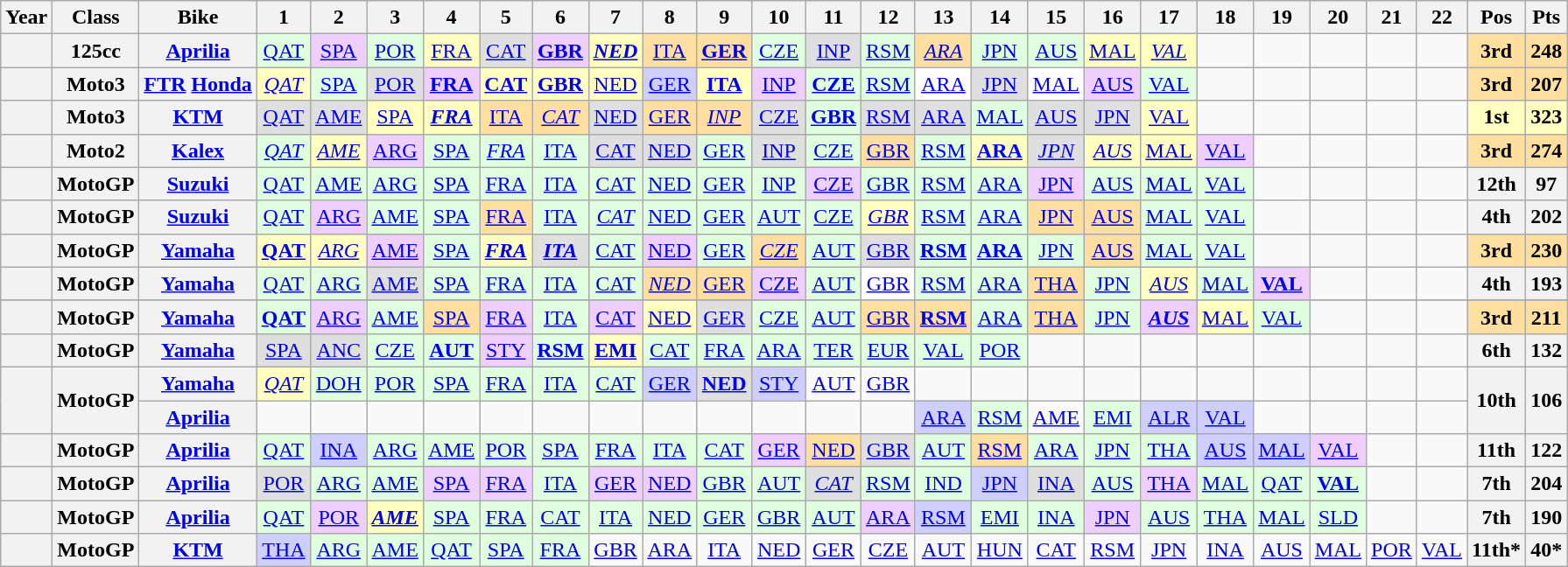<table class="wikitable" style="text-align:center;">
<tr>
<th>Year</th>
<th>Class</th>
<th>Bike</th>
<th>1</th>
<th>2</th>
<th>3</th>
<th>4</th>
<th>5</th>
<th>6</th>
<th>7</th>
<th>8</th>
<th>9</th>
<th>10</th>
<th>11</th>
<th>12</th>
<th>13</th>
<th>14</th>
<th>15</th>
<th>16</th>
<th>17</th>
<th>18</th>
<th>19</th>
<th>20</th>
<th>21</th>
<th>22</th>
<th>Pos</th>
<th>Pts</th>
</tr>
<tr>
<th></th>
<th>125cc</th>
<th><a href='#'>Aprilia</a></th>
<td style="background:#dfffdf;"><a href='#'>QAT</a><br></td>
<td style="background:#efcfff;"><a href='#'>SPA</a><br></td>
<td style="background:#dfffdf;"><a href='#'>POR</a><br></td>
<td style="background:#ffffbf;"><a href='#'>FRA</a><br></td>
<td style="background:#dfdfdf;"><a href='#'>CAT</a><br></td>
<td style="background:#efcfff;"><strong><a href='#'>GBR</a></strong><br></td>
<td style="background:#ffffbf;"><strong><em><a href='#'>NED</a></em></strong><br></td>
<td style="background:#ffdf9f;"><a href='#'>ITA</a><br></td>
<td style="background:#ffdf9f;"><strong><a href='#'>GER</a></strong><br></td>
<td style="background:#dfffdf;"><a href='#'>CZE</a><br></td>
<td style="background:#dfdfdf;"><a href='#'>INP</a><br></td>
<td style="background:#dfffdf;"><a href='#'>RSM</a><br></td>
<td style="background:#ffdf9f;"><em><a href='#'>ARA</a></em><br></td>
<td style="background:#dfffdf;"><a href='#'>JPN</a><br></td>
<td style="background:#dfffdf;"><a href='#'>AUS</a><br></td>
<td style="background:#ffffbf;"><a href='#'>MAL</a><br></td>
<td style="background:#ffffbf;"><em><a href='#'>VAL</a></em><br></td>
<td></td>
<td></td>
<td></td>
<td></td>
<td></td>
<th style="background:#ffdf9f;">3rd</th>
<th style="background:#ffdf9f;">248</th>
</tr>
<tr>
<th></th>
<th>Moto3</th>
<th><a href='#'>FTR</a> <a href='#'>Honda</a></th>
<td style="background:#ffffbf;"><em><a href='#'>QAT</a></em><br></td>
<td style="background:#dfffdf;"><a href='#'>SPA</a><br></td>
<td style="background:#dfdfdf;"><a href='#'>POR</a><br></td>
<td style="background:#efcfff;"><strong><a href='#'>FRA</a></strong><br></td>
<td style="background:#ffffbf;"><strong><a href='#'>CAT</a></strong><br></td>
<td style="background:#ffffbf;"><strong><a href='#'>GBR</a></strong><br></td>
<td style="background:#ffffbf;"><a href='#'>NED</a><br></td>
<td style="background:#cfcfff;"><a href='#'>GER</a><br></td>
<td style="background:#ffffbf;"><strong><a href='#'>ITA</a></strong><br></td>
<td style="background:#efcfff;"><a href='#'>INP</a><br></td>
<td style="background:#dfffdf;"><strong><a href='#'>CZE</a></strong><br></td>
<td style="background:#dfffdf;"><a href='#'>RSM</a><br></td>
<td style="background:#ffffff;"><a href='#'>ARA</a><br></td>
<td style="background:#dfdfdf;"><a href='#'>JPN</a><br></td>
<td style="background:#ffffff;"><a href='#'>MAL</a><br></td>
<td style="background:#efcfff;"><a href='#'>AUS</a><br></td>
<td style="background:#dfffdf;"><a href='#'>VAL</a><br></td>
<td></td>
<td></td>
<td></td>
<td></td>
<td></td>
<th style="background:#ffdf9f;">3rd</th>
<th style="background:#ffdf9f;">207</th>
</tr>
<tr>
<th></th>
<th>Moto3</th>
<th><a href='#'>KTM</a></th>
<td style="background:#dfdfdf;"><a href='#'>QAT</a><br></td>
<td style="background:#dfdfdf;"><a href='#'>AME</a><br></td>
<td style="background:#ffffbf;"><a href='#'>SPA</a><br></td>
<td style="background:#ffffbf;"><strong><em><a href='#'>FRA</a></em></strong><br></td>
<td style="background:#ffdf9f;"><a href='#'>ITA</a><br></td>
<td style="background:#ffdf9f;"><em><a href='#'>CAT</a></em><br></td>
<td style="background:#dfdfdf;"><a href='#'>NED</a><br></td>
<td style="background:#ffdf9f;"><a href='#'>GER</a><br></td>
<td style="background:#ffdf9f;"><em><a href='#'>INP</a></em><br></td>
<td style="background:#dfdfdf;"><a href='#'>CZE</a><br></td>
<td style="background:#dfffdf;"><strong><a href='#'>GBR</a></strong><br></td>
<td style="background:#dfdfdf;"><a href='#'>RSM</a><br></td>
<td style="background:#dfdfdf;"><a href='#'>ARA</a><br></td>
<td style="background:#dfffdf;"><a href='#'>MAL</a><br></td>
<td style="background:#dfdfdf;"><a href='#'>AUS</a><br></td>
<td style="background:#dfdfdf;"><a href='#'>JPN</a><br></td>
<td style="background:#ffffbf;"><a href='#'>VAL</a><br></td>
<td></td>
<td></td>
<td></td>
<td></td>
<td></td>
<th style="background:#ffffbf;">1st</th>
<th style="background:#ffffbf;">323</th>
</tr>
<tr>
<th></th>
<th>Moto2</th>
<th><a href='#'>Kalex</a></th>
<td style="background:#DFFFDF;"><em><a href='#'>QAT</a></em><br></td>
<td style="background:#FFFFBF;"><em><a href='#'>AME</a></em><br></td>
<td style="background:#EFCFFF;"><a href='#'>ARG</a><br></td>
<td style="background:#DFFFDF;"><a href='#'>SPA</a><br></td>
<td style="background:#DFFFDF;"><em><a href='#'>FRA</a></em><br></td>
<td style="background:#DFFFDF;"><a href='#'>ITA</a><br></td>
<td style="background:#DFDFDF;"><a href='#'>CAT</a><br></td>
<td style="background:#DFDFDF;"><a href='#'>NED</a><br></td>
<td style="background:#DFFFDF;"><a href='#'>GER</a><br></td>
<td style="background:#DFDFDF;"><a href='#'>INP</a><br></td>
<td style="background:#DFFFDF;"><a href='#'>CZE</a><br></td>
<td style="background:#FFDF9F;"><a href='#'>GBR</a><br></td>
<td style="background:#DFFFDF;"><a href='#'>RSM</a><br></td>
<td style="background:#FFFFBF;"><strong><a href='#'>ARA</a></strong><br></td>
<td style="background:#DFDFDF;"><em><a href='#'>JPN</a></em><br></td>
<td style="background:#FFFFBF;"><em><a href='#'>AUS</a></em><br></td>
<td style="background:#FFFFBF;"><a href='#'>MAL</a><br></td>
<td style="background:#EFCFFF;"><a href='#'>VAL</a><br></td>
<td></td>
<td></td>
<td></td>
<td></td>
<th style="background:#FFDF9F;">3rd</th>
<th style="background:#FFDF9F;">274</th>
</tr>
<tr>
<th></th>
<th>MotoGP</th>
<th><a href='#'>Suzuki</a></th>
<td style="background:#dfffdf;"><a href='#'>QAT</a><br></td>
<td style="background:#dfffdf;"><a href='#'>AME</a><br></td>
<td style="background:#dfffdf;"><a href='#'>ARG</a><br></td>
<td style="background:#dfffdf;"><a href='#'>SPA</a><br></td>
<td style="background:#dfffdf;"><a href='#'>FRA</a><br></td>
<td style="background:#dfffdf;"><a href='#'>ITA</a><br></td>
<td style="background:#dfffdf;"><a href='#'>CAT</a><br></td>
<td style="background:#dfffdf;"><a href='#'>NED</a><br></td>
<td style="background:#dfffdf;"><a href='#'>GER</a><br></td>
<td style="background:#dfffdf;"><a href='#'>INP</a><br></td>
<td style="background:#efcfff;"><a href='#'>CZE</a><br></td>
<td style="background:#dfffdf;"><a href='#'>GBR</a><br></td>
<td style="background:#dfffdf;"><a href='#'>RSM</a><br></td>
<td style="background:#dfffdf;"><a href='#'>ARA</a><br></td>
<td style="background:#efcfff;"><a href='#'>JPN</a><br></td>
<td style="background:#dfffdf;"><a href='#'>AUS</a><br></td>
<td style="background:#dfffdf;"><a href='#'>MAL</a><br></td>
<td style="background:#dfffdf;"><a href='#'>VAL</a><br></td>
<td></td>
<td></td>
<td></td>
<td></td>
<th>12th</th>
<th>97</th>
</tr>
<tr>
<th></th>
<th>MotoGP</th>
<th><a href='#'>Suzuki</a></th>
<td style="background:#dfffdf;"><a href='#'>QAT</a><br></td>
<td style="background:#efcfff;"><a href='#'>ARG</a><br></td>
<td style="background:#dfffdf;"><a href='#'>AME</a><br></td>
<td style="background:#dfffdf;"><a href='#'>SPA</a><br></td>
<td style="background:#ffdf9f;"><a href='#'>FRA</a><br></td>
<td style="background:#dfffdf;"><a href='#'>ITA</a><br></td>
<td style="background:#dfffdf;"><em><a href='#'>CAT</a></em><br></td>
<td style="background:#dfffdf;"><a href='#'>NED</a><br></td>
<td style="background:#dfffdf;"><a href='#'>GER</a><br></td>
<td style="background:#dfffdf;"><a href='#'>AUT</a><br></td>
<td style="background:#dfffdf;"><a href='#'>CZE</a><br></td>
<td style="background:#ffffbf;"><em><a href='#'>GBR</a></em><br></td>
<td style="background:#dfffdf;"><a href='#'>RSM</a><br></td>
<td style="background:#dfffdf;"><a href='#'>ARA</a><br></td>
<td style="background:#ffdf9f;"><a href='#'>JPN</a><br></td>
<td style="background:#ffdf9f;"><a href='#'>AUS</a><br></td>
<td style="background:#dfffdf;"><a href='#'>MAL</a><br></td>
<td style="background:#dfffdf;"><a href='#'>VAL</a><br></td>
<td></td>
<td></td>
<td></td>
<td></td>
<th>4th</th>
<th>202</th>
</tr>
<tr>
<th></th>
<th>MotoGP</th>
<th><a href='#'>Yamaha</a></th>
<td style="background:#ffffbf;"><strong><a href='#'>QAT</a></strong><br></td>
<td style="background:#ffffbf;"><em><a href='#'>ARG</a></em><br></td>
<td style="background:#efcfff;"><a href='#'>AME</a><br></td>
<td style="background:#dfffdf;"><a href='#'>SPA</a><br></td>
<td style="background:#ffffbf;"><strong><em><a href='#'>FRA</a></em></strong><br></td>
<td style="background:#dfdfdf;"><strong><em><a href='#'>ITA</a></em></strong><br></td>
<td style="background:#dfffdf;"><a href='#'>CAT</a><br></td>
<td style="background:#efcfff;"><a href='#'>NED</a><br></td>
<td style="background:#dfffdf;"><a href='#'>GER</a><br></td>
<td style="background:#ffdf9f;"><em><a href='#'>CZE</a></em><br></td>
<td style="background:#dfffdf;"><a href='#'>AUT</a><br></td>
<td style="background:#dfdfdf;"><a href='#'>GBR</a><br></td>
<td style="background:#dfffdf;"><strong><a href='#'>RSM</a></strong><br></td>
<td style="background:#dfffdf;"><strong><a href='#'>ARA</a></strong><br></td>
<td style="background:#dfffdf;"><a href='#'>JPN</a><br></td>
<td style="background:#ffdf9f;"><a href='#'>AUS</a><br></td>
<td style="background:#dfffdf;"><a href='#'>MAL</a><br></td>
<td style="background:#dfffdf;"><a href='#'>VAL</a><br></td>
<td></td>
<td></td>
<td></td>
<td></td>
<th style="background:#ffdf9f;">3rd</th>
<th style="background:#ffdf9f;">230</th>
</tr>
<tr>
<th></th>
<th>MotoGP</th>
<th><a href='#'>Yamaha</a></th>
<td style="background:#dfffdf;"><a href='#'>QAT</a><br></td>
<td style="background:#dfffdf;"><a href='#'>ARG</a><br></td>
<td style="background:#dfdfdf;"><a href='#'>AME</a><br></td>
<td style="background:#dfffdf;"><a href='#'>SPA</a><br></td>
<td style="background:#dfffdf;"><a href='#'>FRA</a><br></td>
<td style="background:#dfffdf;"><a href='#'>ITA</a><br></td>
<td style="background:#dfffdf;"><a href='#'>CAT</a><br></td>
<td style="background:#ffdf9f;"><em><a href='#'>NED</a></em><br></td>
<td style="background:#ffdf9f;"><a href='#'>GER</a><br></td>
<td style="background:#efcfff;"><a href='#'>CZE</a><br></td>
<td style="background:#dfffdf;"><a href='#'>AUT</a><br></td>
<td style="background:#ffffff;"><a href='#'>GBR</a><br></td>
<td style="background:#dfffdf;"><a href='#'>RSM</a><br></td>
<td style="background:#dfffdf;"><a href='#'>ARA</a><br></td>
<td style="background:#ffdf9f;"><a href='#'>THA</a><br></td>
<td style="background:#dfffdf;"><a href='#'>JPN</a><br></td>
<td style="background:#ffffbf;"><em><a href='#'>AUS</a></em><br></td>
<td style="background:#dfffdf;"><a href='#'>MAL</a><br></td>
<td style="background:#efcfff;"><strong><a href='#'>VAL</a></strong><br></td>
<td></td>
<td></td>
<td></td>
<th>4th</th>
<th>193</th>
</tr>
<tr>
</tr>
<tr>
<th></th>
<th>MotoGP</th>
<th><a href='#'>Yamaha</a></th>
<td style="background:#dfffdf;"><strong><a href='#'>QAT</a></strong><br></td>
<td style="background:#efcfff;"><a href='#'>ARG</a><br></td>
<td style="background:#dfffdf;"><a href='#'>AME</a><br></td>
<td style="background:#ffdf9f;"><a href='#'>SPA</a><br></td>
<td style="background:#efcfff;"><a href='#'>FRA</a><br></td>
<td style="background:#dfffdf;"><a href='#'>ITA</a><br></td>
<td style="background:#efcfff;"><a href='#'>CAT</a><br></td>
<td style="background:#ffffbf;"><a href='#'>NED</a><br></td>
<td style="background:#dfdfdf;"><a href='#'>GER</a><br></td>
<td style="background:#dfffdf;"><a href='#'>CZE</a><br></td>
<td style="background:#dfffdf;"><a href='#'>AUT</a><br></td>
<td style="background:#ffdf9f;"><a href='#'>GBR</a><br></td>
<td style="background:#ffdf9f;"><strong><a href='#'>RSM</a></strong><br></td>
<td style="background:#dfffdf;"><a href='#'>ARA</a><br></td>
<td style="background:#ffdf9f;"><a href='#'>THA</a><br></td>
<td style="background:#dfffdf;"><a href='#'>JPN</a><br></td>
<td style="background:#efcfff;"><strong><em><a href='#'>AUS</a></em></strong><br></td>
<td style="background:#ffffbf;"><a href='#'>MAL</a><br></td>
<td style="background:#dfffdf;"><a href='#'>VAL</a><br></td>
<td></td>
<td></td>
<td></td>
<th style="background:#ffdf9f;">3rd</th>
<th style="background:#ffdf9f;">211</th>
</tr>
<tr>
<th></th>
<th>MotoGP</th>
<th><a href='#'>Yamaha</a></th>
<td style="background:#dfdfdf;"><a href='#'>SPA</a><br></td>
<td style="background:#dfdfdf;"><a href='#'>ANC</a><br></td>
<td style="background:#dfffdf;"><a href='#'>CZE</a><br></td>
<td style="background:#dfffdf;"><strong><a href='#'>AUT</a></strong><br></td>
<td style="background:#efcfff;"><a href='#'>STY</a><br></td>
<td style="background:#dfffdf;"><strong><a href='#'>RSM</a></strong><br></td>
<td style="background:#ffffbf;"><strong><a href='#'>EMI</a></strong><br></td>
<td style="background:#dfffdf;"><a href='#'>CAT</a><br></td>
<td style="background:#dfffdf;"><a href='#'>FRA</a><br></td>
<td style="background:#dfffdf;"><a href='#'>ARA</a><br></td>
<td style="background:#dfffdf;"><a href='#'>TER</a><br></td>
<td style="background:#dfffdf;"><a href='#'>EUR</a><br></td>
<td style="background:#dfffdf;"><a href='#'>VAL</a><br></td>
<td style="background:#dfffdf;"><a href='#'>POR</a><br></td>
<td></td>
<td></td>
<td></td>
<td></td>
<td></td>
<td></td>
<td></td>
<td></td>
<th>6th</th>
<th>132</th>
</tr>
<tr>
<th rowspan="2"></th>
<th rowspan="2">MotoGP</th>
<th><a href='#'>Yamaha</a></th>
<td style="background:#ffffbf;"><em><a href='#'>QAT</a></em><br></td>
<td style="background:#dfffdf;"><a href='#'>DOH</a><br></td>
<td style="background:#dfffdf;"><a href='#'>POR</a><br></td>
<td style="background:#dfffdf;"><a href='#'>SPA</a><br></td>
<td style="background:#dfffdf;"><a href='#'>FRA</a><br></td>
<td style="background:#dfffdf;"><a href='#'>ITA</a><br></td>
<td style="background:#dfffdf;"><a href='#'>CAT</a><br></td>
<td style="background:#cfcfff;"><a href='#'>GER</a><br></td>
<td style="background:#dfdfdf;"><strong><a href='#'>NED</a></strong><br></td>
<td style="background:#cfcfff;"><a href='#'>STY</a><br></td>
<td><a href='#'>AUT</a></td>
<td><a href='#'>GBR</a></td>
<td></td>
<td></td>
<td></td>
<td></td>
<td></td>
<td></td>
<td></td>
<td></td>
<td></td>
<td></td>
<th rowspan="2">10th</th>
<th rowspan="2">106</th>
</tr>
<tr>
<th><a href='#'>Aprilia</a></th>
<td></td>
<td></td>
<td></td>
<td></td>
<td></td>
<td></td>
<td></td>
<td></td>
<td></td>
<td></td>
<td></td>
<td></td>
<td style="background:#cfcfff;"><a href='#'>ARA</a><br></td>
<td style="background:#dfffdf;"><a href='#'>RSM</a><br></td>
<td><a href='#'>AME</a></td>
<td style="background:#dfffdf;"><a href='#'>EMI</a><br></td>
<td style="background:#cfcfff;"><a href='#'>ALR</a><br></td>
<td style="background:#cfcfff;"><a href='#'>VAL</a><br></td>
<td></td>
<td></td>
<td></td>
</tr>
<tr>
<th></th>
<th>MotoGP</th>
<th><a href='#'>Aprilia</a></th>
<td style="background:#dfffdf;"><a href='#'>QAT</a><br></td>
<td style="background:#cfcfff;"><a href='#'>INA</a><br></td>
<td style="background:#dfffdf;"><a href='#'>ARG</a><br></td>
<td style="background:#dfffdf;"><a href='#'>AME</a><br></td>
<td style="background:#dfffdf;"><a href='#'>POR</a><br></td>
<td style="background:#dfffdf;"><a href='#'>SPA</a><br></td>
<td style="background:#dfffdf;"><a href='#'>FRA</a><br></td>
<td style="background:#dfffdf;"><a href='#'>ITA</a><br></td>
<td style="background:#dfffdf;"><a href='#'>CAT</a><br></td>
<td style="background:#efcfff;"><a href='#'>GER</a><br></td>
<td style="background:#ffdf9f;"><a href='#'>NED</a><br></td>
<td style="background:#dfdfdf;"><a href='#'>GBR</a><br></td>
<td style="background:#dfffdf;"><a href='#'>AUT</a><br></td>
<td style="background:#ffdf9f;"><a href='#'>RSM</a><br></td>
<td style="background:#dfffdf;"><a href='#'>ARA</a><br></td>
<td style="background:#dfffdf;"><a href='#'>JPN</a><br></td>
<td style="background:#dfffdf;"><a href='#'>THA</a><br></td>
<td style="background:#cfcfff;"><a href='#'>AUS</a><br></td>
<td style="background:#cfcfff;"><a href='#'>MAL</a><br></td>
<td style="background:#efcfff;"><a href='#'>VAL</a><br></td>
<td></td>
<td></td>
<th>11th</th>
<th>122</th>
</tr>
<tr>
<th></th>
<th>MotoGP</th>
<th><a href='#'>Aprilia</a></th>
<td style="background:#dfdfdf;"><a href='#'>POR</a><br></td>
<td style="background:#dfffdf;"><a href='#'>ARG</a><br></td>
<td style="background:#dfffdf;"><a href='#'>AME</a><br></td>
<td style="background:#efcfff;"><a href='#'>SPA</a><br></td>
<td style="background:#efcfff;"><a href='#'>FRA</a><br></td>
<td style="background:#dfffdf;"><a href='#'>ITA</a><br></td>
<td style="background:#efcfff;"><a href='#'>GER</a><br></td>
<td style="background:#efcfff;"><a href='#'>NED</a><br></td>
<td style="background:#dfffdf;"><a href='#'>GBR</a><br></td>
<td style="background:#dfffdf;"><a href='#'>AUT</a><br></td>
<td style="background:#dfdfdf;"><em><a href='#'>CAT</a></em><br></td>
<td style="background:#dfffdf;"><a href='#'>RSM</a><br></td>
<td style="background:#dfffdf;"><a href='#'>IND</a><br></td>
<td style="background:#cfcfff;"><a href='#'>JPN</a><br></td>
<td style="background:#dfdfdf;"><a href='#'>INA</a><br></td>
<td style="background:#dfffdf;"><a href='#'>AUS</a><br></td>
<td style="background:#efcfff;"><a href='#'>THA</a><br></td>
<td style="background:#dfffdf;"><a href='#'>MAL</a><br></td>
<td style="background:#dfffdf;"><a href='#'>QAT</a><br></td>
<td style="background:#dfffdf;"><strong><a href='#'>VAL</a></strong><br></td>
<td></td>
<td></td>
<th>7th</th>
<th>204</th>
</tr>
<tr>
<th></th>
<th>MotoGP</th>
<th><a href='#'>Aprilia</a></th>
<td style="background:#DFFFDF;"><a href='#'>QAT</a><br></td>
<td style="background:#EFCFFF;"><a href='#'>POR</a><br></td>
<td style="background:#FFFFBF;"><strong><em> <a href='#'>AME</a></em></strong><br></td>
<td style="background:#DFFFDF;"><a href='#'>SPA</a><br></td>
<td style="background:#DFFFDF;"><a href='#'>FRA</a><br></td>
<td style="background:#DFFFDF;"><a href='#'>CAT</a><br></td>
<td style="background:#DFFFDF;"><a href='#'>ITA</a><br></td>
<td style="background:#DFFFDF;"><a href='#'>NED</a><br></td>
<td style="background:#DFFFDF;"><a href='#'>GER</a><br></td>
<td style="background:#DFFFDF;"><a href='#'>GBR</a><br></td>
<td style="background:#DFFFDF;"><a href='#'>AUT</a><br></td>
<td style="background:#EFCFFF;"><a href='#'>ARA</a><br></td>
<td style="background:#CFCFFF;"><a href='#'>RSM</a><br></td>
<td style="background:#DFFFDF;"><a href='#'>EMI</a><br></td>
<td style="background:#DFFFDF;"><a href='#'>INA</a><br></td>
<td style="background:#EFCFFF;"><a href='#'>JPN</a><br></td>
<td style="background:#DFFFDF;"><a href='#'>AUS</a><br></td>
<td style="background:#DFFFDF;"><a href='#'>THA</a><br></td>
<td style="background:#DFFFDF;"><a href='#'>MAL</a><br></td>
<td style="background:#DFFFDF;"><a href='#'>SLD</a><br></td>
<td></td>
<td></td>
<th>7th</th>
<th>190</th>
</tr>
<tr>
<th></th>
<th>MotoGP</th>
<th><a href='#'>KTM</a></th>
<td style="background:#CFCFFF;"><a href='#'>THA</a><br></td>
<td style="background:#DFFFDF;"><a href='#'>ARG</a><br></td>
<td style="background:#DFFFDF;"><a href='#'>AME</a><br></td>
<td style="background:#DFFFDF;"><a href='#'>QAT</a><br></td>
<td style="background:#DFFFDF;"><a href='#'>SPA</a><br></td>
<td style="background:#DFFFDF;"><a href='#'>FRA</a><br></td>
<td style="background:#;"><a href='#'>GBR</a><br></td>
<td style="background:#;"><a href='#'>ARA</a><br></td>
<td style="background:#;"><a href='#'>ITA</a><br></td>
<td style="background:#;"><a href='#'>NED</a><br></td>
<td style="background:#;"><a href='#'>GER</a><br></td>
<td style="background:#;"><a href='#'>CZE</a><br></td>
<td style="background:#;"><a href='#'>AUT</a><br></td>
<td style="background:#;"><a href='#'>HUN</a><br></td>
<td style="background:#;"><a href='#'>CAT</a><br></td>
<td style="background:#;"><a href='#'>RSM</a><br></td>
<td style="background:#;"><a href='#'>JPN</a><br></td>
<td style="background:#;"><a href='#'>INA</a><br></td>
<td style="background:#;"><a href='#'>AUS</a><br></td>
<td style="background:#;"><a href='#'>MAL</a><br></td>
<td style="background:#;"><a href='#'>POR</a><br></td>
<td style="background:#;"><a href='#'>VAL</a><br></td>
<th>11th*</th>
<th>40*</th>
</tr>
</table>
